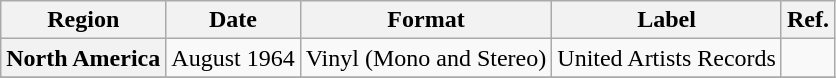<table class="wikitable plainrowheaders">
<tr>
<th scope="col">Region</th>
<th scope="col">Date</th>
<th scope="col">Format</th>
<th scope="col">Label</th>
<th scope="col">Ref.</th>
</tr>
<tr>
<th scope="row">North America</th>
<td>August 1964</td>
<td>Vinyl (Mono and Stereo)</td>
<td>United Artists Records</td>
<td></td>
</tr>
<tr>
</tr>
</table>
